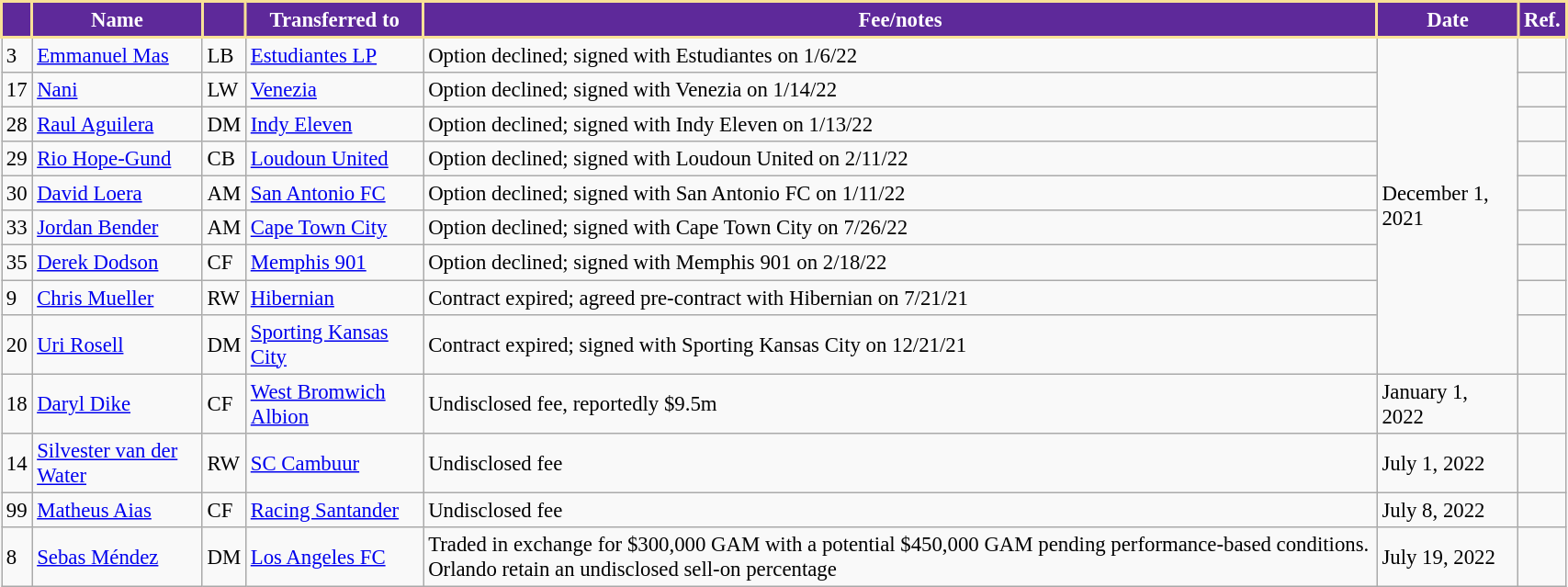<table class="wikitable" style="width:90%; text-align:center; font-size:95%; text-align:left;">
<tr>
<th style="background:#5E299A; color:white; border:2px solid #F8E196;"></th>
<th style="background:#5E299A; color:white; border:2px solid #F8E196;">Name</th>
<th style="background:#5E299A; color:white; border:2px solid #F8E196;"></th>
<th style="background:#5E299A; color:white; border:2px solid #F8E196;">Transferred to</th>
<th style="background:#5E299A; color:white; border:2px solid #F8E196;">Fee/notes</th>
<th style="background:#5E299A; color:white; border:2px solid #F8E196;">Date</th>
<th style="background:#5E299A; color:white; border:2px solid #F8E196;">Ref.</th>
</tr>
<tr>
<td>3</td>
<td> <a href='#'>Emmanuel Mas</a></td>
<td>LB</td>
<td> <a href='#'>Estudiantes LP</a></td>
<td>Option declined; signed with Estudiantes on 1/6/22</td>
<td rowspan="9">December 1, 2021</td>
<td></td>
</tr>
<tr>
<td>17</td>
<td> <a href='#'>Nani</a></td>
<td>LW</td>
<td> <a href='#'>Venezia</a></td>
<td>Option declined; signed with Venezia on 1/14/22</td>
<td></td>
</tr>
<tr>
<td>28</td>
<td> <a href='#'>Raul Aguilera</a></td>
<td>DM</td>
<td> <a href='#'>Indy Eleven</a></td>
<td>Option declined; signed with Indy Eleven on 1/13/22</td>
<td></td>
</tr>
<tr>
<td>29</td>
<td> <a href='#'>Rio Hope-Gund</a></td>
<td>CB</td>
<td> <a href='#'>Loudoun United</a></td>
<td>Option declined; signed with Loudoun United on 2/11/22</td>
<td></td>
</tr>
<tr>
<td>30</td>
<td> <a href='#'>David Loera</a></td>
<td>AM</td>
<td> <a href='#'>San Antonio FC</a></td>
<td>Option declined; signed with San Antonio FC on 1/11/22</td>
<td></td>
</tr>
<tr>
<td>33</td>
<td> <a href='#'>Jordan Bender</a></td>
<td>AM</td>
<td> <a href='#'>Cape Town City</a></td>
<td>Option declined; signed with Cape Town City on 7/26/22</td>
<td></td>
</tr>
<tr>
<td>35</td>
<td> <a href='#'>Derek Dodson</a></td>
<td>CF</td>
<td> <a href='#'>Memphis 901</a></td>
<td>Option declined; signed with Memphis 901 on 2/18/22</td>
<td></td>
</tr>
<tr>
<td>9</td>
<td> <a href='#'>Chris Mueller</a></td>
<td>RW</td>
<td> <a href='#'>Hibernian</a></td>
<td>Contract expired; agreed pre-contract with Hibernian on 7/21/21</td>
<td></td>
</tr>
<tr>
<td>20</td>
<td> <a href='#'>Uri Rosell</a></td>
<td>DM</td>
<td> <a href='#'>Sporting Kansas City</a></td>
<td>Contract expired; signed with Sporting Kansas City on 12/21/21</td>
<td></td>
</tr>
<tr>
<td>18</td>
<td> <a href='#'>Daryl Dike</a></td>
<td>CF</td>
<td> <a href='#'>West Bromwich Albion</a></td>
<td>Undisclosed fee, reportedly $9.5m</td>
<td>January 1, 2022</td>
<td></td>
</tr>
<tr>
<td>14</td>
<td> <a href='#'>Silvester van der Water</a></td>
<td>RW</td>
<td> <a href='#'>SC Cambuur</a></td>
<td>Undisclosed fee</td>
<td>July 1, 2022</td>
<td></td>
</tr>
<tr>
<td>99</td>
<td> <a href='#'>Matheus Aias</a></td>
<td>CF</td>
<td> <a href='#'>Racing Santander</a></td>
<td>Undisclosed fee</td>
<td>July 8, 2022</td>
<td></td>
</tr>
<tr>
<td>8</td>
<td> <a href='#'>Sebas Méndez</a></td>
<td>DM</td>
<td> <a href='#'>Los Angeles FC</a></td>
<td>Traded in exchange for $300,000 GAM with a potential $450,000 GAM pending performance-based conditions. Orlando retain an undisclosed sell-on percentage</td>
<td>July 19, 2022</td>
<td></td>
</tr>
</table>
